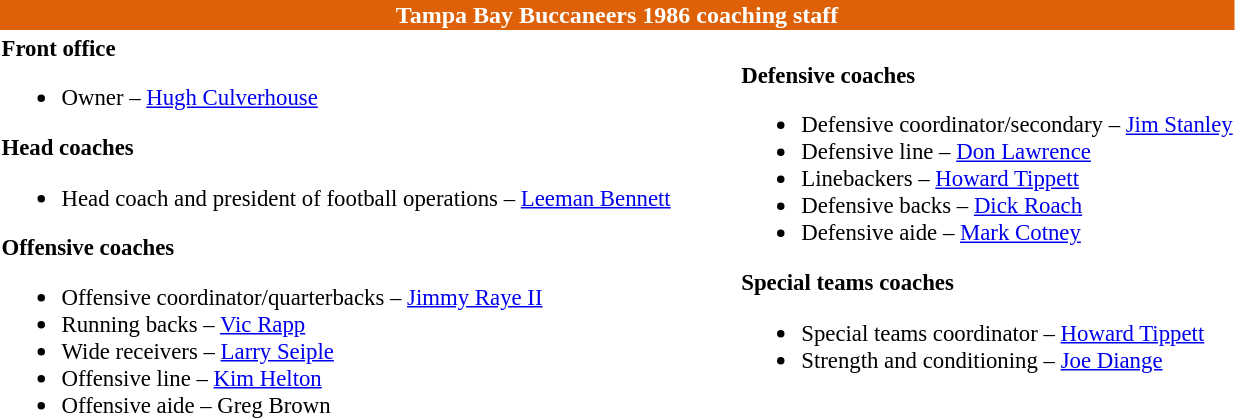<table class="toccolours" style="text-align: left;">
<tr>
<th colspan="7" style="background-color: #de6108; color: white; text-align: center;">Tampa Bay Buccaneers 1986 coaching staff</th>
</tr>
<tr>
<td style="font-size: 95%;" valign="top"><strong>Front office</strong><br><ul><li>Owner – <a href='#'>Hugh Culverhouse</a></li></ul><strong>Head coaches</strong><ul><li>Head coach and president of football operations – <a href='#'>Leeman Bennett</a></li></ul><strong>Offensive coaches</strong><ul><li>Offensive coordinator/quarterbacks – <a href='#'>Jimmy Raye II</a></li><li>Running backs – <a href='#'>Vic Rapp</a></li><li>Wide receivers – <a href='#'>Larry Seiple</a></li><li>Offensive line – <a href='#'>Kim Helton</a></li><li>Offensive aide – Greg Brown</li></ul></td>
<td width="35"> </td>
<td valign="top"></td>
<td style="font-size: 95%;" valign="top"><br><strong>Defensive coaches</strong><ul><li>Defensive coordinator/secondary – <a href='#'>Jim Stanley</a></li><li>Defensive line – <a href='#'>Don Lawrence</a></li><li>Linebackers – <a href='#'>Howard Tippett</a></li><li>Defensive backs – <a href='#'>Dick Roach</a></li><li>Defensive aide – <a href='#'>Mark Cotney</a></li></ul><strong>Special teams coaches</strong><ul><li>Special teams coordinator – <a href='#'>Howard Tippett</a></li><li>Strength and conditioning – <a href='#'>Joe Diange</a></li></ul></td>
</tr>
</table>
